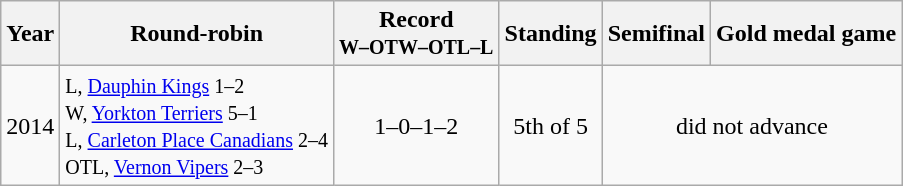<table class="wikitable" style="text-align:center;">
<tr>
<th>Year</th>
<th>Round-robin</th>
<th>Record<br><small>W–OTW–OTL–L</small></th>
<th>Standing</th>
<th>Semifinal</th>
<th>Gold medal game</th>
</tr>
<tr>
<td>2014</td>
<td align=left><small>L, <a href='#'>Dauphin Kings</a> 1–2<br>W, <a href='#'>Yorkton Terriers</a> 5–1<br>L, <a href='#'>Carleton Place Canadians</a> 2–4<br>OTL, <a href='#'>Vernon Vipers</a> 2–3</small></td>
<td>1–0–1–2</td>
<td>5th of 5</td>
<td colspan=2>did not advance</td>
</tr>
</table>
